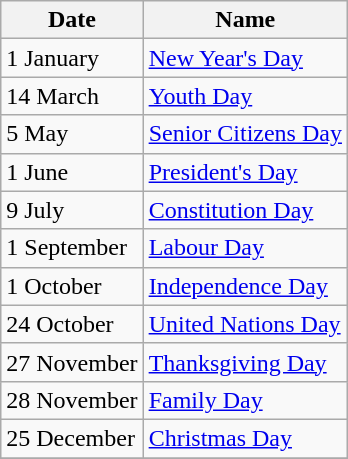<table class="wikitable">
<tr>
<th>Date</th>
<th>Name</th>
</tr>
<tr>
<td>1 January</td>
<td><a href='#'>New Year's Day</a></td>
</tr>
<tr>
<td>14 March</td>
<td><a href='#'>Youth Day</a></td>
</tr>
<tr>
<td>5 May</td>
<td><a href='#'>Senior Citizens Day</a></td>
</tr>
<tr>
<td>1 June</td>
<td><a href='#'>President's Day</a></td>
</tr>
<tr>
<td>9 July</td>
<td><a href='#'>Constitution Day</a></td>
</tr>
<tr>
<td>1 September</td>
<td><a href='#'>Labour Day</a></td>
</tr>
<tr>
<td>1 October</td>
<td><a href='#'>Independence Day</a></td>
</tr>
<tr>
<td>24 October</td>
<td><a href='#'>United Nations Day</a></td>
</tr>
<tr>
<td>27 November</td>
<td><a href='#'>Thanksgiving Day</a></td>
</tr>
<tr>
<td>28 November</td>
<td><a href='#'>Family Day</a></td>
</tr>
<tr>
<td>25 December</td>
<td><a href='#'>Christmas Day</a></td>
</tr>
<tr>
</tr>
</table>
